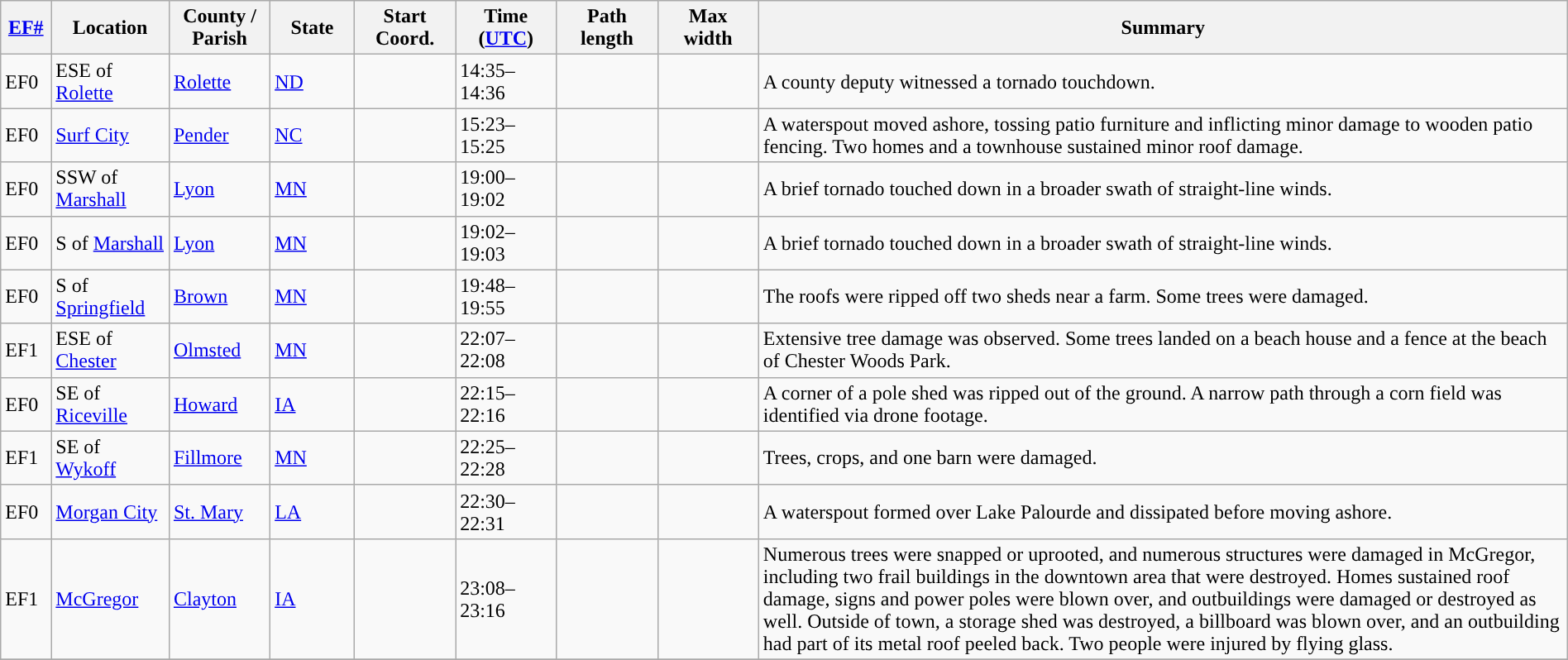<table class="wikitable sortable" style="width:100%;">
<tr>
<th scope="col"  style="width:3%; text-align:center;"><a href='#'>EF#</a></th>
<th scope="col"  style="width:7%; text-align:center;" class="unsortable">Location</th>
<th scope="col"  style="width:6%; text-align:center;" class="unsortable">County / Parish</th>
<th scope="col"  style="width:5%; text-align:center;">State</th>
<th scope="col"  style="width:6%; text-align:center;">Start Coord.</th>
<th scope="col"  style="width:6%; text-align:center;">Time (<a href='#'>UTC</a>)</th>
<th scope="col"  style="width:6%; text-align:center;">Path length</th>
<th scope="col"  style="width:6%; text-align:center;">Max width</th>
<th scope="col" class="unsortable" style="width:48%; text-align:center;">Summary</th>
</tr>
<tr>
<td>EF0</td>
<td>ESE of <a href='#'>Rolette</a></td>
<td><a href='#'>Rolette</a></td>
<td><a href='#'>ND</a></td>
<td></td>
<td>14:35–14:36</td>
<td></td>
<td></td>
<td>A county deputy witnessed a tornado touchdown.</td>
</tr>
<tr>
<td>EF0</td>
<td><a href='#'>Surf City</a></td>
<td><a href='#'>Pender</a></td>
<td><a href='#'>NC</a></td>
<td></td>
<td>15:23–15:25</td>
<td></td>
<td></td>
<td>A waterspout moved ashore, tossing patio furniture and inflicting minor damage to wooden patio fencing. Two homes and a townhouse sustained minor roof damage.</td>
</tr>
<tr>
<td>EF0</td>
<td>SSW of <a href='#'>Marshall</a></td>
<td><a href='#'>Lyon</a></td>
<td><a href='#'>MN</a></td>
<td></td>
<td>19:00–19:02</td>
<td></td>
<td></td>
<td>A brief tornado touched down in a broader swath of straight-line winds.</td>
</tr>
<tr>
<td>EF0</td>
<td>S of <a href='#'>Marshall</a></td>
<td><a href='#'>Lyon</a></td>
<td><a href='#'>MN</a></td>
<td></td>
<td>19:02–19:03</td>
<td></td>
<td></td>
<td>A brief tornado touched down in a broader swath of straight-line winds.</td>
</tr>
<tr>
<td>EF0</td>
<td>S of <a href='#'>Springfield</a></td>
<td><a href='#'>Brown</a></td>
<td><a href='#'>MN</a></td>
<td></td>
<td>19:48–19:55</td>
<td></td>
<td></td>
<td>The roofs were ripped off two sheds near a farm. Some trees were damaged.</td>
</tr>
<tr>
<td>EF1</td>
<td>ESE of <a href='#'>Chester</a></td>
<td><a href='#'>Olmsted</a></td>
<td><a href='#'>MN</a></td>
<td></td>
<td>22:07–22:08</td>
<td></td>
<td></td>
<td>Extensive tree damage was observed. Some trees landed on a beach house and a fence at the beach of Chester Woods Park.</td>
</tr>
<tr>
<td>EF0</td>
<td>SE of <a href='#'>Riceville</a></td>
<td><a href='#'>Howard</a></td>
<td><a href='#'>IA</a></td>
<td></td>
<td>22:15–22:16</td>
<td></td>
<td></td>
<td>A corner of a pole shed was ripped out of the ground. A narrow path through a corn field was identified via drone footage.</td>
</tr>
<tr>
<td>EF1</td>
<td>SE of <a href='#'>Wykoff</a></td>
<td><a href='#'>Fillmore</a></td>
<td><a href='#'>MN</a></td>
<td></td>
<td>22:25–22:28</td>
<td></td>
<td></td>
<td>Trees, crops, and one barn were damaged.</td>
</tr>
<tr>
<td>EF0</td>
<td><a href='#'>Morgan City</a></td>
<td><a href='#'>St. Mary</a></td>
<td><a href='#'>LA</a></td>
<td></td>
<td>22:30–22:31</td>
<td></td>
<td></td>
<td>A waterspout formed over Lake Palourde and dissipated before moving ashore.</td>
</tr>
<tr>
<td>EF1</td>
<td><a href='#'>McGregor</a></td>
<td><a href='#'>Clayton</a></td>
<td><a href='#'>IA</a></td>
<td></td>
<td>23:08–23:16</td>
<td></td>
<td></td>
<td>Numerous trees were snapped or uprooted, and numerous structures were damaged in McGregor, including two frail buildings in the downtown area that were destroyed. Homes sustained roof damage, signs and power poles were blown over, and outbuildings were damaged or destroyed as well. Outside of town, a storage shed was destroyed, a billboard was blown over, and an outbuilding had part of its metal roof peeled back. Two people were injured by flying glass.</td>
</tr>
<tr>
</tr>
</table>
